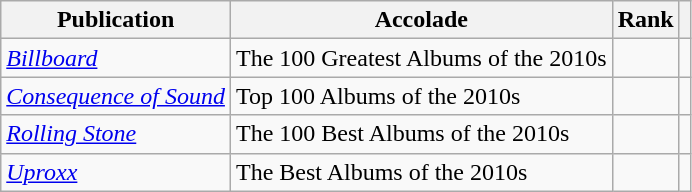<table class="sortable wikitable">
<tr>
<th>Publication</th>
<th>Accolade</th>
<th>Rank</th>
<th class="unsortable"></th>
</tr>
<tr>
<td><em><a href='#'>Billboard</a></em></td>
<td>The 100 Greatest Albums of the 2010s</td>
<td></td>
<td></td>
</tr>
<tr>
<td><em><a href='#'>Consequence of Sound</a></em></td>
<td>Top 100 Albums of the 2010s</td>
<td></td>
<td></td>
</tr>
<tr>
<td><em><a href='#'>Rolling Stone</a></em></td>
<td>The 100 Best Albums of the 2010s</td>
<td></td>
<td></td>
</tr>
<tr>
<td><em><a href='#'>Uproxx</a></em></td>
<td>The Best Albums of the 2010s</td>
<td></td>
<td></td>
</tr>
</table>
